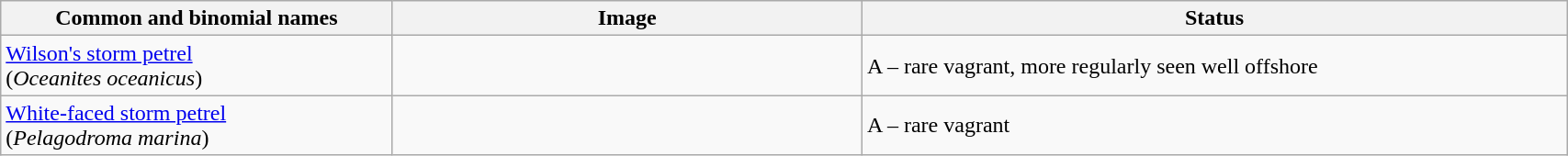<table width=90% class="wikitable">
<tr>
<th width=25%>Common and binomial names</th>
<th width=30%>Image</th>
<th width=45%>Status</th>
</tr>
<tr>
<td><a href='#'>Wilson's storm petrel</a><br>(<em>Oceanites oceanicus</em>)</td>
<td></td>
<td>A – rare vagrant, more regularly seen well offshore</td>
</tr>
<tr>
<td><a href='#'>White-faced storm petrel</a><br>(<em>Pelagodroma marina</em>)</td>
<td></td>
<td>A – rare vagrant</td>
</tr>
</table>
